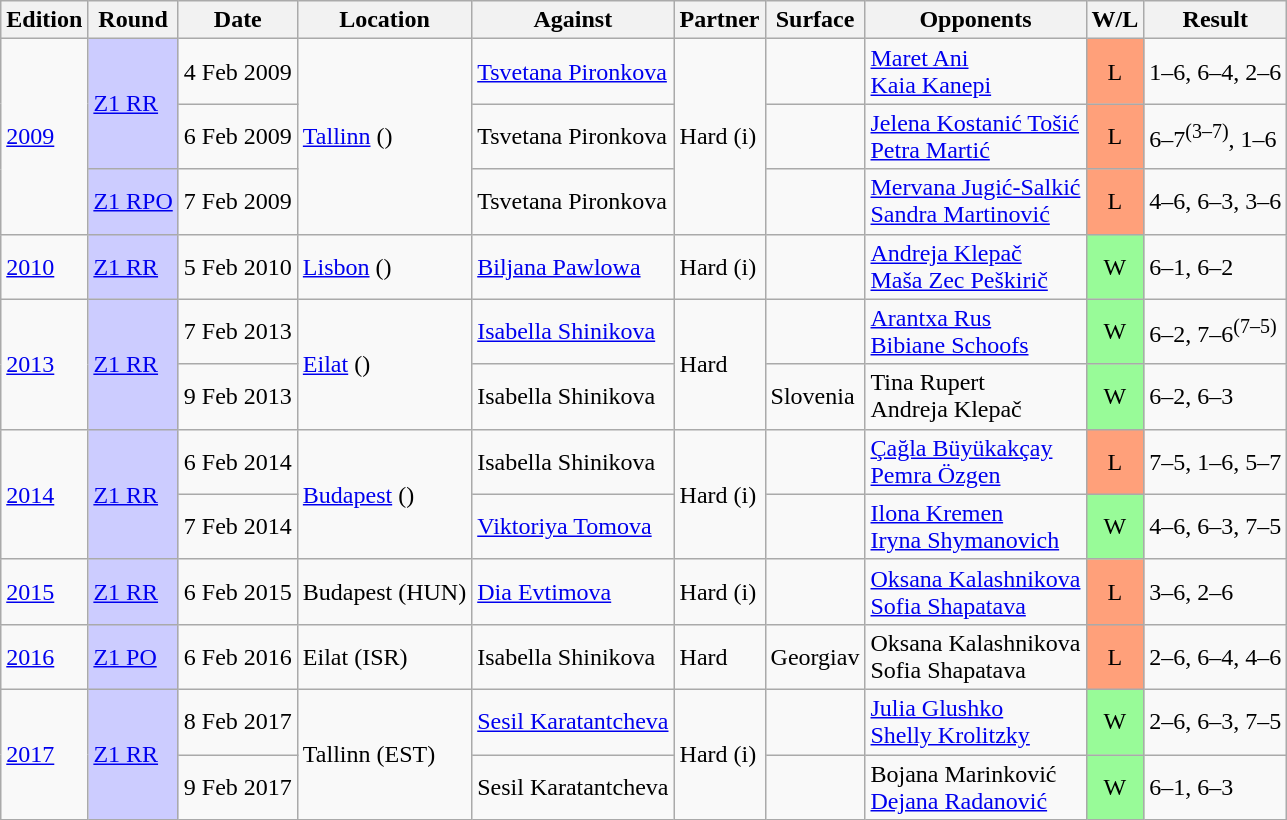<table class="wikitable">
<tr>
<th>Edition</th>
<th>Round</th>
<th>Date</th>
<th>Location</th>
<th>Against</th>
<th>Partner</th>
<th>Surface</th>
<th>Opponents</th>
<th>W/L</th>
<th>Result</th>
</tr>
<tr>
<td rowspan=3><a href='#'>2009</a></td>
<td bgcolor=#ccf rowspan=2><a href='#'>Z1 RR</a></td>
<td>4 Feb 2009</td>
<td rowspan="3"><a href='#'>Tallinn</a> ()</td>
<td><a href='#'>Tsvetana Pironkova</a></td>
<td rowspan=3>Hard (i)</td>
<td></td>
<td><a href='#'>Maret Ani</a> <br>  <a href='#'>Kaia Kanepi</a></td>
<td bgcolor=#FFA07A align=center>L</td>
<td>1–6, 6–4, 2–6</td>
</tr>
<tr>
<td>6 Feb 2009</td>
<td>Tsvetana Pironkova</td>
<td></td>
<td><a href='#'>Jelena Kostanić Tošić</a> <br>  <a href='#'>Petra Martić</a></td>
<td bgcolor=#FFA07A align=center>L</td>
<td>6–7<sup>(3–7)</sup>, 1–6</td>
</tr>
<tr>
<td bgcolor=#ccf><a href='#'>Z1 RPO</a></td>
<td>7 Feb 2009</td>
<td>Tsvetana Pironkova</td>
<td></td>
<td><a href='#'>Mervana Jugić-Salkić</a> <br>  <a href='#'>Sandra Martinović</a></td>
<td bgcolor=#FFA07A align=center>L</td>
<td>4–6, 6–3, 3–6</td>
</tr>
<tr>
<td><a href='#'>2010</a></td>
<td bgcolor=#ccf><a href='#'>Z1 RR</a></td>
<td>5 Feb 2010</td>
<td><a href='#'>Lisbon</a> ()</td>
<td><a href='#'>Biljana Pawlowa</a></td>
<td>Hard (i)</td>
<td></td>
<td><a href='#'>Andreja Klepač</a> <br>  <a href='#'>Maša Zec Peškirič</a></td>
<td bgcolor=#98FB98 align=center>W</td>
<td>6–1, 6–2</td>
</tr>
<tr>
<td rowspan=2><a href='#'>2013</a></td>
<td bgcolor=#ccf rowspan=2><a href='#'>Z1 RR</a></td>
<td>7 Feb 2013</td>
<td rowspan="2"><a href='#'>Eilat</a> ()</td>
<td><a href='#'>Isabella Shinikova</a></td>
<td rowspan=2>Hard</td>
<td></td>
<td><a href='#'>Arantxa Rus</a> <br>  <a href='#'>Bibiane Schoofs</a></td>
<td bgcolor=#98FB98 align=center>W</td>
<td>6–2, 7–6<sup>(7–5)</sup></td>
</tr>
<tr>
<td>9 Feb 2013</td>
<td>Isabella Shinikova</td>
<td> Slovenia</td>
<td>Tina Rupert <br>  Andreja Klepač</td>
<td bgcolor=#98FB98 align=center>W</td>
<td>6–2, 6–3</td>
</tr>
<tr>
<td rowspan=2><a href='#'>2014</a></td>
<td bgcolor=#ccf rowspan=2><a href='#'>Z1 RR</a></td>
<td>6 Feb 2014</td>
<td rowspan="2"><a href='#'>Budapest</a> ()</td>
<td>Isabella Shinikova</td>
<td rowspan=2>Hard (i)</td>
<td></td>
<td><a href='#'>Çağla Büyükakçay</a> <br>  <a href='#'>Pemra Özgen</a></td>
<td bgcolor=#FFA07A align=center>L</td>
<td>7–5, 1–6, 5–7</td>
</tr>
<tr>
<td>7 Feb 2014</td>
<td><a href='#'>Viktoriya Tomova</a></td>
<td></td>
<td><a href='#'>Ilona Kremen</a> <br>  <a href='#'>Iryna Shymanovich</a></td>
<td bgcolor=#98FB98 align=center>W</td>
<td>4–6, 6–3, 7–5</td>
</tr>
<tr>
<td><a href='#'>2015</a></td>
<td bgcolor=#ccf><a href='#'>Z1 RR</a></td>
<td>6 Feb 2015</td>
<td>Budapest (HUN)</td>
<td><a href='#'>Dia Evtimova</a></td>
<td>Hard (i)</td>
<td></td>
<td><a href='#'>Oksana Kalashnikova</a> <br>  <a href='#'>Sofia Shapatava</a></td>
<td bgcolor=#FFA07A align=center>L</td>
<td>3–6, 2–6</td>
</tr>
<tr>
<td><a href='#'>2016</a></td>
<td bgcolor=#ccf><a href='#'>Z1 PO</a></td>
<td>6 Feb 2016</td>
<td>Eilat (ISR)</td>
<td>Isabella Shinikova</td>
<td>Hard</td>
<td> Georgiav</td>
<td>Oksana Kalashnikova <br>  Sofia Shapatava</td>
<td bgcolor=#FFA07A align=center>L</td>
<td>2–6, 6–4, 4–6</td>
</tr>
<tr>
<td rowspan=2><a href='#'>2017</a></td>
<td bgcolor=#ccf rowspan=2><a href='#'>Z1 RR</a></td>
<td>8 Feb 2017</td>
<td rowspan="2">Tallinn (EST)</td>
<td><a href='#'>Sesil Karatantcheva</a></td>
<td rowspan=2>Hard (i)</td>
<td></td>
<td><a href='#'>Julia Glushko</a> <br>  <a href='#'>Shelly Krolitzky</a></td>
<td bgcolor=#98FB98 align=center>W</td>
<td>2–6, 6–3, 7–5</td>
</tr>
<tr>
<td>9 Feb 2017</td>
<td>Sesil Karatantcheva</td>
<td></td>
<td>Bojana Marinković <br>  <a href='#'>Dejana Radanović</a></td>
<td bgcolor=#98FB98 align=center>W</td>
<td>6–1, 6–3</td>
</tr>
</table>
